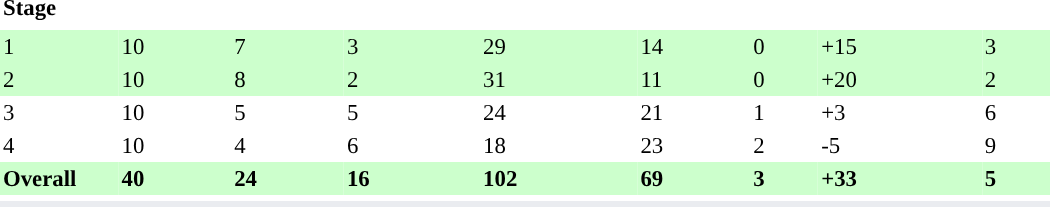<table class="toccolours" border=0 cellpadding="2" cellspacing="0" style="font-size:95%; text-align:left; width:700px;">
<tr align="left" style="background:#">
<th style="width:75px">Stage</th>
<th></th>
<th></th>
<th></th>
<th></th>
<th></th>
<th></th>
<th></th>
<th></th>
<th></th>
</tr>
<tr>
<td colspan = "10"></td>
</tr>
<tr style="background:#cfc">
<td>1</td>
<td>10</td>
<td>7</td>
<td>3</td>
<td></td>
<td>29</td>
<td>14</td>
<td>0</td>
<td>+15</td>
<td>3</td>
</tr>
<tr style="background:#cfc">
<td>2</td>
<td>10</td>
<td>8</td>
<td>2</td>
<td></td>
<td>31</td>
<td>11</td>
<td>0</td>
<td>+20</td>
<td>2</td>
</tr>
<tr>
<td>3</td>
<td>10</td>
<td>5</td>
<td>5</td>
<td></td>
<td>24</td>
<td>21</td>
<td>1</td>
<td>+3</td>
<td>6</td>
</tr>
<tr>
<td>4</td>
<td>10</td>
<td>4</td>
<td>6</td>
<td></td>
<td>18</td>
<td>23</td>
<td>2</td>
<td>-5</td>
<td>9</td>
</tr>
<tr style="background-color:#cfc">
<th>Overall</th>
<th>40</th>
<th>24</th>
<th>16</th>
<th></th>
<th>102</th>
<th>69</th>
<th>3</th>
<th>+33</th>
<th>5</th>
</tr>
<tr>
<td colspan="10"></td>
</tr>
<tr style="background:#EAECF0;">
<td colspan="10" style="text-align:center;"></td>
</tr>
</table>
